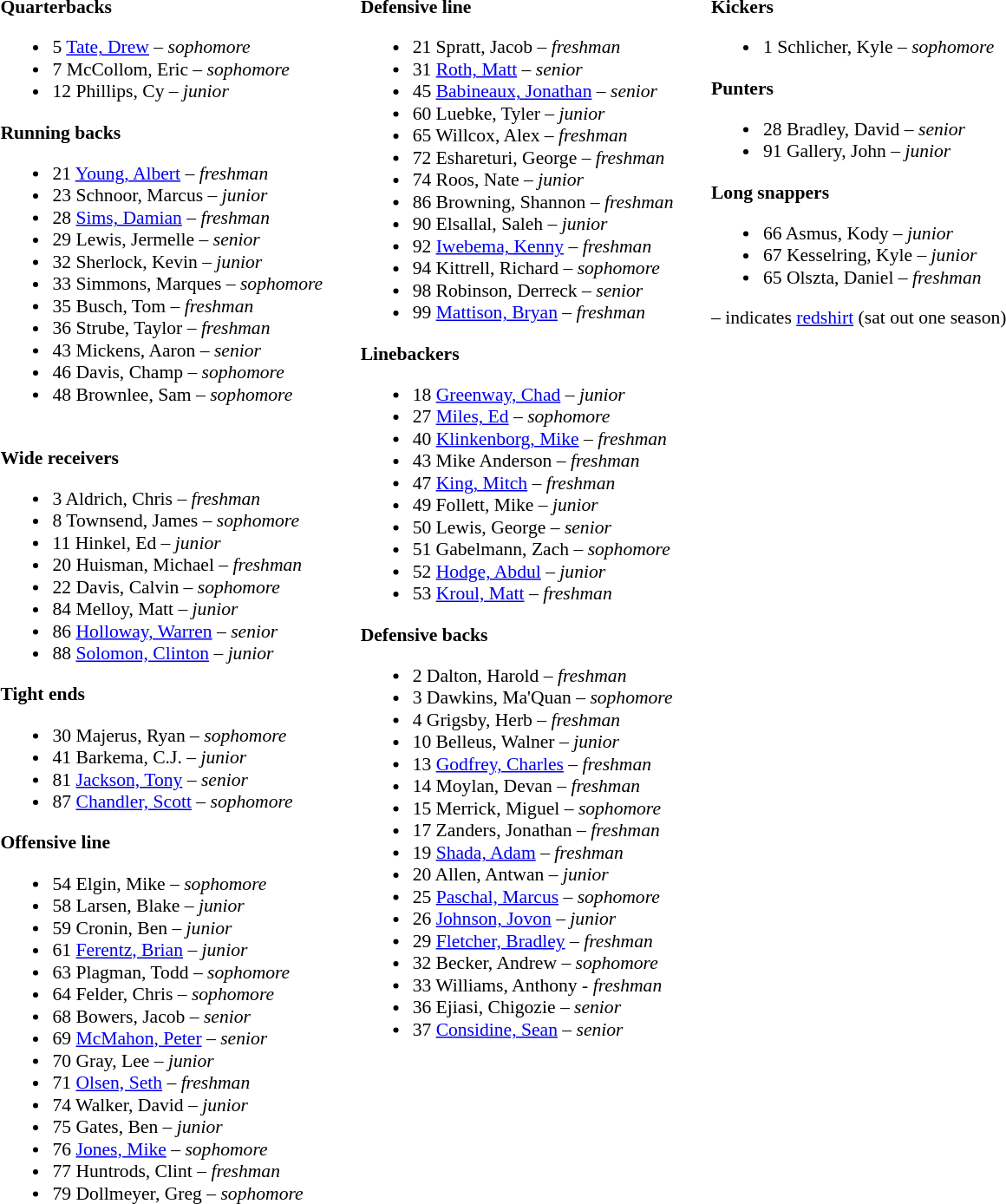<table class="toccolours" style="border-collapse: collapse; font-size:90%;">
<tr>
<td valign="top"><br><strong>Quarterbacks</strong><ul><li>5 <a href='#'>Tate, Drew</a> – <em>sophomore</em></li><li>7 McCollom, Eric – <em>sophomore</em></li><li>12 Phillips, Cy – <em>junior</em></li></ul><strong>Running backs</strong><ul><li>21 <a href='#'>Young, Albert</a> – <em>freshman</em></li><li>23 Schnoor, Marcus – <em>junior</em></li><li>28 <a href='#'>Sims, Damian</a> – <em>freshman</em></li><li>29 Lewis, Jermelle – <em>senior</em></li><li>32 Sherlock, Kevin – <em>junior</em></li><li>33 Simmons, Marques – <em>sophomore</em></li><li>35 Busch, Tom – <em>freshman</em></li><li>36 Strube, Taylor – <em>freshman</em></li><li>43 Mickens, Aaron – <em>senior</em></li><li>46 Davis, Champ – <em>sophomore</em></li><li>48 Brownlee, Sam – <em>sophomore</em></li></ul><br><strong>Wide receivers</strong><ul><li>3 Aldrich, Chris – <em>freshman</em></li><li>8 Townsend, James – <em>sophomore</em></li><li>11 Hinkel, Ed – <em>junior</em></li><li>20 Huisman, Michael – <em>freshman</em></li><li>22 Davis, Calvin – <em>sophomore</em></li><li>84 Melloy, Matt – <em>junior</em></li><li>86 <a href='#'>Holloway, Warren</a> – <em>senior</em></li><li>88 <a href='#'>Solomon, Clinton</a> – <em>junior</em></li></ul><strong>Tight ends</strong><ul><li>30 Majerus, Ryan – <em>sophomore</em></li><li>41 Barkema, C.J. – <em>junior</em></li><li>81 <a href='#'>Jackson, Tony</a> – <em>senior</em></li><li>87 <a href='#'>Chandler, Scott</a> – <em>sophomore</em></li></ul><strong>Offensive line</strong><ul><li>54 Elgin, Mike – <em>sophomore</em></li><li>58 Larsen, Blake – <em>junior</em></li><li>59 Cronin, Ben – <em>junior</em></li><li>61 <a href='#'>Ferentz, Brian</a> – <em>junior</em></li><li>63 Plagman, Todd – <em>sophomore</em></li><li>64 Felder, Chris – <em>sophomore</em></li><li>68 Bowers, Jacob – <em>senior</em></li><li>69 <a href='#'>McMahon, Peter</a> – <em>senior</em></li><li>70 Gray, Lee – <em>junior</em></li><li>71 <a href='#'>Olsen, Seth</a> – <em> freshman</em></li><li>74 Walker, David – <em>junior</em></li><li>75 Gates, Ben – <em>junior</em></li><li>76 <a href='#'>Jones, Mike</a> – <em>sophomore</em></li><li>77 Huntrods, Clint – <em>freshman</em></li><li>79 Dollmeyer, Greg – <em>sophomore</em></li></ul></td>
<td width="25"> </td>
<td valign="top"><br><strong>Defensive line</strong><ul><li>21 Spratt, Jacob – <em>freshman</em></li><li>31 <a href='#'>Roth, Matt</a> – <em>senior</em></li><li>45 <a href='#'>Babineaux, Jonathan</a> – <em>senior</em></li><li>60 Luebke, Tyler – <em>junior</em></li><li>65 Willcox, Alex – <em> freshman</em></li><li>72 Eshareturi, George – <em>freshman</em></li><li>74 Roos, Nate – <em>junior</em></li><li>86 Browning, Shannon – <em>freshman</em></li><li>90 Elsallal, Saleh – <em>junior</em></li><li>92 <a href='#'>Iwebema, Kenny</a> – <em>freshman</em></li><li>94 Kittrell, Richard – <em>sophomore</em></li><li>98 Robinson, Derreck – <em>senior</em></li><li>99 <a href='#'>Mattison, Bryan</a> – <em>freshman</em></li></ul><strong>Linebackers</strong><ul><li>18 <a href='#'>Greenway, Chad</a> – <em>junior</em></li><li>27 <a href='#'>Miles, Ed</a> – <em>sophomore</em></li><li>40 <a href='#'>Klinkenborg, Mike</a> – <em>freshman</em></li><li>43 Mike Anderson – <em>freshman</em></li><li>47 <a href='#'>King, Mitch</a> – <em> freshman</em></li><li>49 Follett, Mike – <em>junior</em></li><li>50 Lewis, George – <em>senior</em></li><li>51 Gabelmann, Zach – <em>sophomore</em></li><li>52 <a href='#'>Hodge, Abdul</a> – <em>junior</em></li><li>53 <a href='#'>Kroul, Matt</a> – <em> freshman</em></li></ul><strong>Defensive backs</strong><ul><li>2 Dalton, Harold – <em> freshman</em></li><li>3 Dawkins, Ma'Quan – <em>sophomore</em></li><li>4 Grigsby, Herb – <em>freshman</em></li><li>10 Belleus, Walner – <em>junior</em></li><li>13 <a href='#'>Godfrey, Charles</a> – <em>freshman</em></li><li>14 Moylan, Devan – <em>freshman</em></li><li>15 Merrick, Miguel – <em>sophomore</em></li><li>17 Zanders, Jonathan – <em>freshman</em></li><li>19 <a href='#'>Shada, Adam</a> – <em>freshman</em></li><li>20 Allen, Antwan – <em>junior</em></li><li>25 <a href='#'>Paschal, Marcus</a> – <em>sophomore</em></li><li>26 <a href='#'>Johnson, Jovon</a> – <em>junior</em></li><li>29 <a href='#'>Fletcher, Bradley</a> – <em> freshman</em></li><li>32 Becker, Andrew – <em>sophomore</em></li><li>33 Williams, Anthony - <em>freshman</em></li><li>36 Ejiasi, Chigozie – <em>senior</em></li><li>37 <a href='#'>Considine, Sean</a> – <em>senior</em></li></ul></td>
<td width="25"> </td>
<td valign="top"><br><strong>Kickers</strong><ul><li>1 Schlicher, Kyle – <em>sophomore</em></li></ul><strong>Punters</strong><ul><li>28 Bradley, David – <em>senior</em></li><li>91 Gallery, John – <em>junior</em></li></ul><strong>Long snappers</strong><ul><li>66 Asmus, Kody – <em>junior</em></li><li>67 Kesselring, Kyle – <em>junior</em></li><li>65 Olszta, Daniel – <em>freshman</em></li></ul> – indicates <a href='#'>redshirt</a> (sat out one season)</td>
</tr>
</table>
